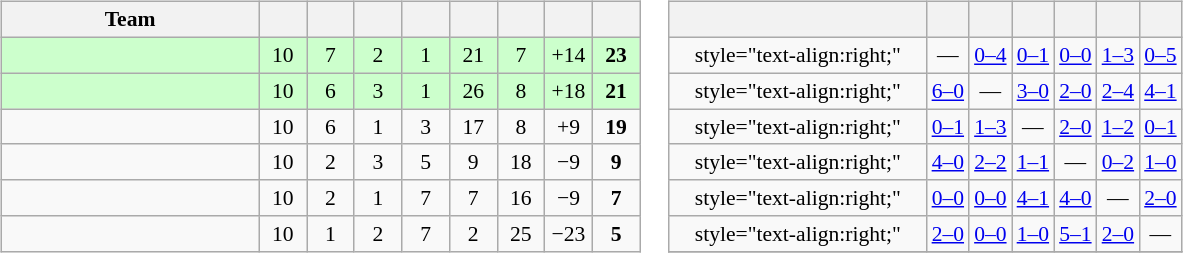<table>
<tr>
<td><br><table class="wikitable" style="text-align: center; font-size: 90%;">
<tr>
<th width=165>Team</th>
<th width=25></th>
<th width=25></th>
<th width=25></th>
<th width=25></th>
<th width=25></th>
<th width=25></th>
<th width=25></th>
<th width=25></th>
</tr>
<tr style="background:#cfc;">
<td align="left"></td>
<td>10</td>
<td>7</td>
<td>2</td>
<td>1</td>
<td>21</td>
<td>7</td>
<td>+14</td>
<td><strong>23</strong></td>
</tr>
<tr style="background:#cfc;">
<td align="left"></td>
<td>10</td>
<td>6</td>
<td>3</td>
<td>1</td>
<td>26</td>
<td>8</td>
<td>+18</td>
<td><strong>21</strong></td>
</tr>
<tr>
<td align="left"></td>
<td>10</td>
<td>6</td>
<td>1</td>
<td>3</td>
<td>17</td>
<td>8</td>
<td>+9</td>
<td><strong>19</strong></td>
</tr>
<tr>
<td align="left"></td>
<td>10</td>
<td>2</td>
<td>3</td>
<td>5</td>
<td>9</td>
<td>18</td>
<td>−9</td>
<td><strong>9</strong></td>
</tr>
<tr>
<td align="left"></td>
<td>10</td>
<td>2</td>
<td>1</td>
<td>7</td>
<td>7</td>
<td>16</td>
<td>−9</td>
<td><strong>7</strong></td>
</tr>
<tr>
<td align="left"></td>
<td>10</td>
<td>1</td>
<td>2</td>
<td>7</td>
<td>2</td>
<td>25</td>
<td>−23</td>
<td><strong>5</strong></td>
</tr>
</table>
</td>
<td><br><table class="wikitable" style="text-align:center; font-size:90%;">
<tr>
<th width=165> </th>
<th></th>
<th></th>
<th></th>
<th></th>
<th></th>
<th></th>
</tr>
<tr>
<td>style="text-align:right;"</td>
<td>—</td>
<td><a href='#'>0–4</a></td>
<td><a href='#'>0–1</a></td>
<td><a href='#'>0–0</a></td>
<td><a href='#'>1–3</a></td>
<td><a href='#'>0–5</a></td>
</tr>
<tr>
<td>style="text-align:right;"</td>
<td><a href='#'>6–0</a></td>
<td>—</td>
<td><a href='#'>3–0</a></td>
<td><a href='#'>2–0</a></td>
<td><a href='#'>2–4</a></td>
<td><a href='#'>4–1</a></td>
</tr>
<tr>
<td>style="text-align:right;"</td>
<td><a href='#'>0–1</a></td>
<td><a href='#'>1–3</a></td>
<td>—</td>
<td><a href='#'>2–0</a></td>
<td><a href='#'>1–2</a></td>
<td><a href='#'>0–1</a></td>
</tr>
<tr>
<td>style="text-align:right;"</td>
<td><a href='#'>4–0</a></td>
<td><a href='#'>2–2</a></td>
<td><a href='#'>1–1</a></td>
<td>—</td>
<td><a href='#'>0–2</a></td>
<td><a href='#'>1–0</a></td>
</tr>
<tr>
<td>style="text-align:right;"</td>
<td><a href='#'>0–0</a></td>
<td><a href='#'>0–0</a></td>
<td><a href='#'>4–1</a></td>
<td><a href='#'>4–0</a></td>
<td>—</td>
<td><a href='#'>2–0</a></td>
</tr>
<tr>
<td>style="text-align:right;"</td>
<td><a href='#'>2–0</a></td>
<td><a href='#'>0–0</a></td>
<td><a href='#'>1–0</a></td>
<td><a href='#'>5–1</a></td>
<td><a href='#'>2–0</a></td>
<td>—</td>
</tr>
<tr>
</tr>
</table>
</td>
</tr>
</table>
